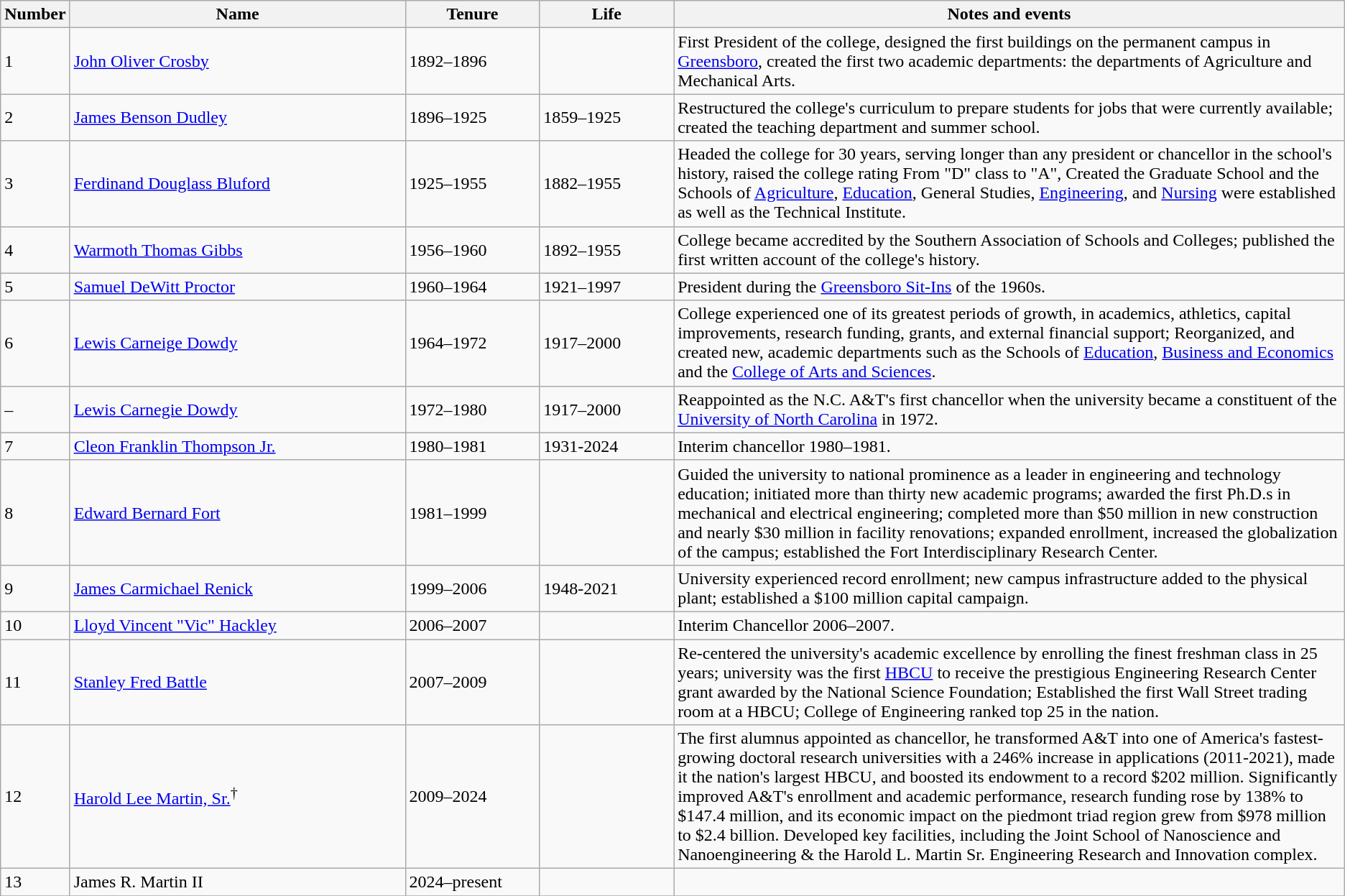<table class="wikitable">
<tr>
<th bgcolor="#e5e5e5" width="5%">Number</th>
<th bgcolor="#e5e5e5" width="25%">Name</th>
<th bgcolor="#e5e5e5" width="10%">Tenure</th>
<th bgcolor="#e5e5e5" width="10%">Life</th>
<th bgcolor="#e5e5e5" width="50%">Notes and events</th>
</tr>
<tr>
<td>1</td>
<td><a href='#'>John Oliver Crosby</a></td>
<td>1892–1896</td>
<td></td>
<td>First President of the college, designed the first buildings on the permanent campus in <a href='#'>Greensboro</a>, created the first two academic departments: the departments of Agriculture and Mechanical Arts.</td>
</tr>
<tr>
<td>2</td>
<td><a href='#'>James Benson Dudley</a></td>
<td>1896–1925</td>
<td>1859–1925</td>
<td>Restructured the college's curriculum to prepare students for jobs that were currently available; created the teaching department and summer school.</td>
</tr>
<tr>
<td>3</td>
<td><a href='#'>Ferdinand Douglass Bluford</a></td>
<td>1925–1955</td>
<td>1882–1955</td>
<td>Headed the college for 30 years, serving longer than any president or chancellor in the school's history, raised the college rating From "D" class to "A", Created the Graduate School and the Schools of <a href='#'>Agriculture</a>, <a href='#'>Education</a>, General Studies, <a href='#'>Engineering</a>, and <a href='#'>Nursing</a> were established as well as the Technical Institute.</td>
</tr>
<tr>
<td>4</td>
<td><a href='#'>Warmoth Thomas Gibbs</a></td>
<td>1956–1960</td>
<td>1892–1955</td>
<td>College became accredited by the Southern Association of Schools and Colleges; published the first written account of the college's history.</td>
</tr>
<tr>
<td>5</td>
<td><a href='#'>Samuel DeWitt Proctor</a></td>
<td>1960–1964</td>
<td>1921–1997</td>
<td>President during the <a href='#'>Greensboro Sit-Ins</a> of the 1960s.</td>
</tr>
<tr>
<td>6</td>
<td><a href='#'>Lewis Carneige Dowdy</a></td>
<td>1964–1972</td>
<td>1917–2000</td>
<td>College experienced one of its greatest periods of growth, in academics, athletics, capital improvements, research funding, grants, and external financial support; Reorganized, and created new, academic departments such as the Schools of <a href='#'>Education</a>, <a href='#'>Business and Economics</a> and the <a href='#'>College of Arts and Sciences</a>.</td>
</tr>
<tr>
<td>–</td>
<td><a href='#'>Lewis Carnegie Dowdy</a></td>
<td>1972–1980</td>
<td>1917–2000</td>
<td>Reappointed as the N.C. A&T's first chancellor when the university became a constituent of the <a href='#'>University of North Carolina</a> in 1972.</td>
</tr>
<tr>
<td>7</td>
<td><a href='#'>Cleon Franklin Thompson Jr.</a></td>
<td>1980–1981</td>
<td>1931-2024</td>
<td>Interim chancellor 1980–1981.</td>
</tr>
<tr>
<td>8</td>
<td><a href='#'>Edward Bernard Fort</a></td>
<td>1981–1999</td>
<td></td>
<td>Guided the university to national prominence as a leader in engineering and technology education; initiated more than thirty new academic programs; awarded the first Ph.D.s in mechanical and electrical engineering; completed more than $50 million in new construction and nearly $30 million in facility renovations; expanded enrollment, increased the globalization of the campus; established the Fort Interdisciplinary Research Center.</td>
</tr>
<tr>
<td>9</td>
<td><a href='#'>James Carmichael Renick</a></td>
<td>1999–2006</td>
<td>1948-2021</td>
<td>University experienced record enrollment; new campus infrastructure added to the physical plant; established a $100 million capital campaign.</td>
</tr>
<tr>
<td>10</td>
<td><a href='#'>Lloyd Vincent "Vic" Hackley</a></td>
<td>2006–2007</td>
<td></td>
<td>Interim Chancellor 2006–2007.</td>
</tr>
<tr>
<td>11</td>
<td><a href='#'>Stanley Fred Battle</a></td>
<td>2007–2009</td>
<td></td>
<td>Re-centered the university's academic excellence by enrolling the finest freshman class in 25 years; university was the first <a href='#'>HBCU</a> to receive the prestigious Engineering Research Center grant awarded by the National Science Foundation; Established the first Wall Street trading room at a HBCU; College of Engineering ranked top 25 in the nation.</td>
</tr>
<tr>
<td>12</td>
<td><a href='#'>Harold Lee Martin, Sr.</a><sup>†</sup></td>
<td>2009–2024</td>
<td></td>
<td>The first alumnus appointed as chancellor, he transformed A&T into one of America's fastest-growing doctoral research universities with a 246% increase in applications (2011-2021), made it the nation's largest HBCU, and boosted its endowment to a record $202 million. Significantly improved A&T's enrollment and academic performance, research funding rose by 138% to $147.4 million, and its economic impact on the piedmont triad region grew from $978 million to $2.4 billion. Developed key facilities, including the Joint School of Nanoscience and Nanoengineering & the Harold L. Martin Sr. Engineering Research and Innovation complex.</td>
</tr>
<tr>
<td>13</td>
<td>James R. Martin II</td>
<td>2024–present</td>
<td></td>
<td></td>
</tr>
<tr>
</tr>
</table>
